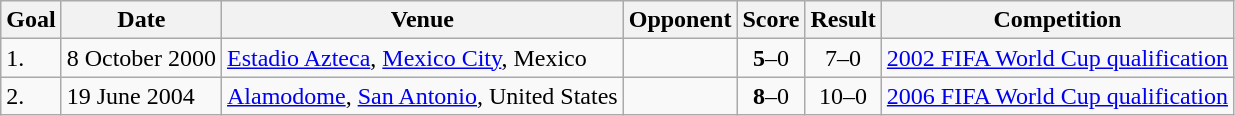<table class="wikitable">
<tr>
<th>Goal</th>
<th>Date</th>
<th>Venue</th>
<th>Opponent</th>
<th>Score</th>
<th>Result</th>
<th>Competition</th>
</tr>
<tr>
<td>1.</td>
<td>8 October 2000</td>
<td><a href='#'>Estadio Azteca</a>, <a href='#'>Mexico City</a>, Mexico</td>
<td></td>
<td align=center><strong>5</strong>–0</td>
<td align=center>7–0</td>
<td><a href='#'>2002 FIFA World Cup qualification</a></td>
</tr>
<tr>
<td>2.</td>
<td>19 June 2004</td>
<td><a href='#'>Alamodome</a>, <a href='#'>San Antonio</a>, United States</td>
<td></td>
<td align=center><strong>8</strong>–0</td>
<td align=center>10–0</td>
<td><a href='#'>2006 FIFA World Cup qualification</a></td>
</tr>
</table>
